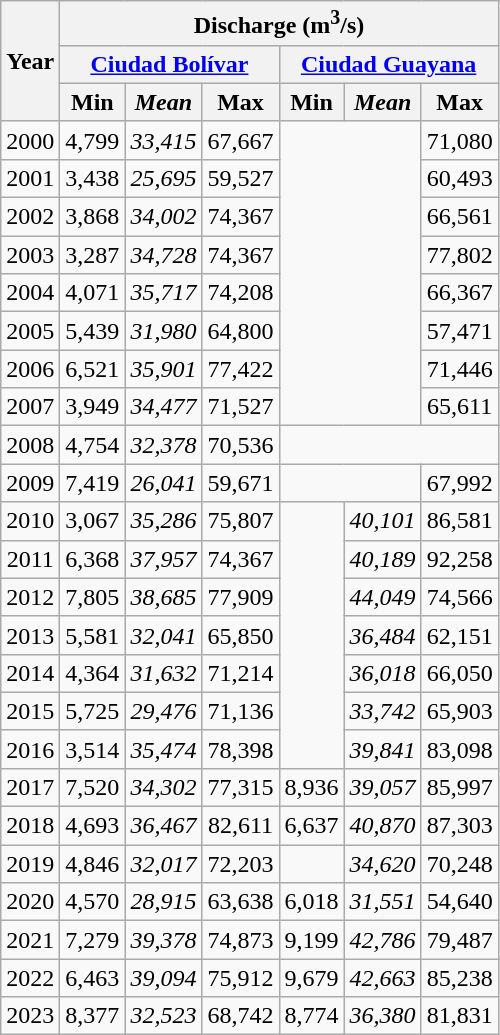<table class="wikitable" style="text-align:center;">
<tr>
<th rowspan="3">Year</th>
<th colspan="6">Discharge (m<sup>3</sup>/s)</th>
</tr>
<tr>
<th colspan="3"><a href='#'>Ciudad Bolívar</a></th>
<th colspan="3"><a href='#'>Ciudad Guayana</a></th>
</tr>
<tr>
<th>Min</th>
<th><em>Mean</em></th>
<th>Max</th>
<th>Min</th>
<th><em>Mean</em></th>
<th>Max</th>
</tr>
<tr>
<td>2000</td>
<td>4,799</td>
<td><em>33,415</em></td>
<td>67,667</td>
<td colspan="2" rowspan="8"></td>
<td>71,080</td>
</tr>
<tr>
<td>2001</td>
<td>3,438</td>
<td><em>25,695</em></td>
<td>59,527</td>
<td>60,493</td>
</tr>
<tr>
<td>2002</td>
<td>3,868</td>
<td><em>34,002</em></td>
<td>74,367</td>
<td>66,561</td>
</tr>
<tr>
<td>2003</td>
<td>3,287</td>
<td><em>34,728</em></td>
<td>74,367</td>
<td>77,802</td>
</tr>
<tr>
<td>2004</td>
<td>4,071</td>
<td><em>35,717</em></td>
<td>74,208</td>
<td>66,367</td>
</tr>
<tr>
<td>2005</td>
<td>5,439</td>
<td><em>31,980</em></td>
<td>64,800</td>
<td>57,471</td>
</tr>
<tr>
<td>2006</td>
<td>6,521</td>
<td><em>35,901</em></td>
<td>77,422</td>
<td>71,446</td>
</tr>
<tr>
<td>2007</td>
<td>3,949</td>
<td><em>34,477</em></td>
<td>71,527</td>
<td>65,611</td>
</tr>
<tr>
<td>2008</td>
<td>4,754</td>
<td><em>32,378</em></td>
<td>70,536</td>
<td colspan="3"></td>
</tr>
<tr>
<td>2009</td>
<td>7,419</td>
<td><em>26,041</em></td>
<td>59,671</td>
<td colspan="2"></td>
<td>67,992</td>
</tr>
<tr>
<td>2010</td>
<td>3,067</td>
<td><em>35,286</em></td>
<td>75,807</td>
<td rowspan="7"></td>
<td><em>40,101</em></td>
<td>86,581</td>
</tr>
<tr>
<td>2011</td>
<td>6,368</td>
<td><em>37,957</em></td>
<td>74,367</td>
<td><em>40,189</em></td>
<td>92,258</td>
</tr>
<tr>
<td>2012</td>
<td>7,805</td>
<td><em>38,685</em></td>
<td>77,909</td>
<td><em>44,049</em></td>
<td>74,566</td>
</tr>
<tr>
<td>2013</td>
<td>5,581</td>
<td><em>32,041</em></td>
<td>65,850</td>
<td><em>36,484</em></td>
<td>62,151</td>
</tr>
<tr>
<td>2014</td>
<td>4,364</td>
<td><em>31,632</em></td>
<td>71,214</td>
<td><em>36,018</em></td>
<td>66,050</td>
</tr>
<tr>
<td>2015</td>
<td>5,725</td>
<td><em>29,476</em></td>
<td>71,136</td>
<td><em>33,742</em></td>
<td>65,903</td>
</tr>
<tr>
<td>2016</td>
<td>3,514</td>
<td><em>35,474</em></td>
<td>78,398</td>
<td><em>39,841</em></td>
<td>83,098</td>
</tr>
<tr>
<td>2017</td>
<td>7,520</td>
<td><em>34,302</em></td>
<td>77,315</td>
<td>8,936</td>
<td><em>39,057</em></td>
<td>85,997</td>
</tr>
<tr>
<td>2018</td>
<td>4,693</td>
<td><em>36,467</em></td>
<td>82,611</td>
<td>6,637</td>
<td><em>40,870</em></td>
<td>87,303</td>
</tr>
<tr>
<td>2019</td>
<td>4,846</td>
<td><em>32,017</em></td>
<td>72,203</td>
<td></td>
<td><em>34,620</em></td>
<td>70,248</td>
</tr>
<tr>
<td>2020</td>
<td>4,570</td>
<td><em>28,915</em></td>
<td>63,638</td>
<td>6,018</td>
<td><em>31,551</em></td>
<td>54,640</td>
</tr>
<tr>
<td>2021</td>
<td>7,279</td>
<td><em>39,378</em></td>
<td>74,873</td>
<td>9,199</td>
<td><em>42,786</em></td>
<td>79,487</td>
</tr>
<tr>
<td>2022</td>
<td>6,463</td>
<td><em>39,094</em></td>
<td>75,912</td>
<td>9,679</td>
<td><em>42,663</em></td>
<td>85,238</td>
</tr>
<tr>
<td>2023</td>
<td>8,377</td>
<td><em>32,523</em></td>
<td>68,742</td>
<td>8,774</td>
<td><em>36,380</em></td>
<td>81,831</td>
</tr>
</table>
